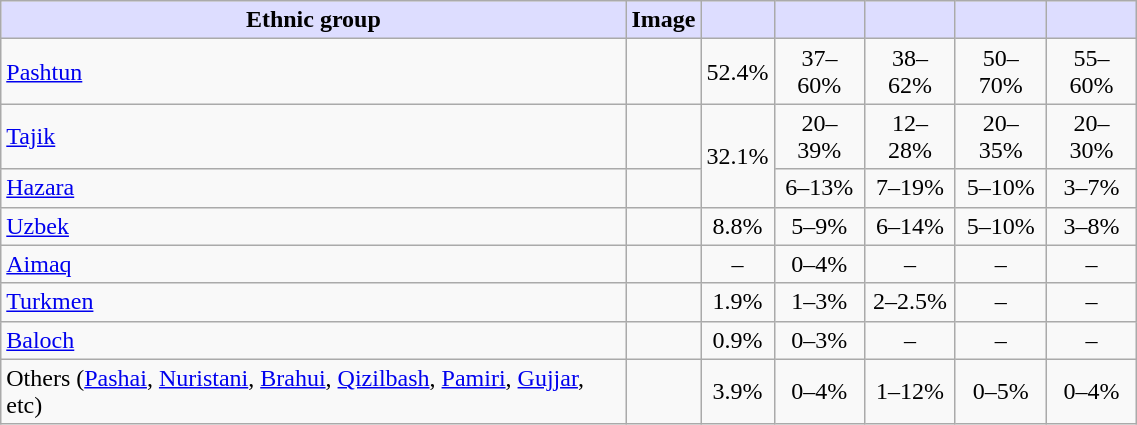<table class="wikitable sortable"  style="width:60%; float:center;">
<tr>
<th style="background:#ddf">Ethnic group</th>
<th style="background:#ddf">Image</th>
<th style="background:#ddf"></th>
<th style="background:#ddf"><br></th>
<th style="background:#ddf"><br></th>
<th style="background:#ddf"><br></th>
<th style="background:#ddf"></th>
</tr>
<tr>
<td><a href='#'>Pashtun</a></td>
<td></td>
<td align=center>52.4%</td>
<td align=center>37–60%<br></td>
<td align=center>38–62%<br></td>
<td align=center>50–70%<br></td>
<td align=center>55–60%<br></td>
</tr>
<tr>
<td><a href='#'>Tajik</a></td>
<td></td>
<td align=center rowspan="2">32.1%</td>
<td align=center>20–39%<br></td>
<td align=center>12–28%<br></td>
<td align=center>20–35%<br></td>
<td align=center>20–30%<br></td>
</tr>
<tr>
<td><a href='#'>Hazara</a></td>
<td></td>
<td align=center>6–13%<br></td>
<td align=center>7–19%<br></td>
<td align=center>5–10%<br></td>
<td align=center>3–7%<br></td>
</tr>
<tr>
<td><a href='#'>Uzbek</a></td>
<td></td>
<td align=center>8.8%</td>
<td align=center>5–9%<br></td>
<td align=center>6–14%<br></td>
<td align=center>5–10%<br></td>
<td align=center>3–8%<br></td>
</tr>
<tr>
<td><a href='#'>Aimaq</a></td>
<td></td>
<td align=center>–</td>
<td align=center>0–4%<br></td>
<td align=center>–</td>
<td align=center>–</td>
<td align=center>–</td>
</tr>
<tr>
<td><a href='#'>Turkmen</a></td>
<td></td>
<td align=center>1.9%</td>
<td align=center>1–3%<br></td>
<td align=center>2–2.5%<br></td>
<td align=center>–</td>
<td align=center>–</td>
</tr>
<tr>
<td><a href='#'>Baloch</a></td>
<td></td>
<td align=center>0.9%</td>
<td align=center>0–3%<br></td>
<td align=center>–</td>
<td align=center>–</td>
<td align=center>–</td>
</tr>
<tr>
<td>Others (<a href='#'>Pashai</a>, <a href='#'>Nuristani</a>, <a href='#'>Brahui</a>, <a href='#'>Qizilbash</a>, <a href='#'>Pamiri</a>, <a href='#'>Gujjar</a>, etc)</td>
<td></td>
<td align=center>3.9%</td>
<td align=center>0–4%<br></td>
<td align=center>1–12%<br></td>
<td align=center>0–5%<br></td>
<td align=center>0–4%<br></td>
</tr>
</table>
